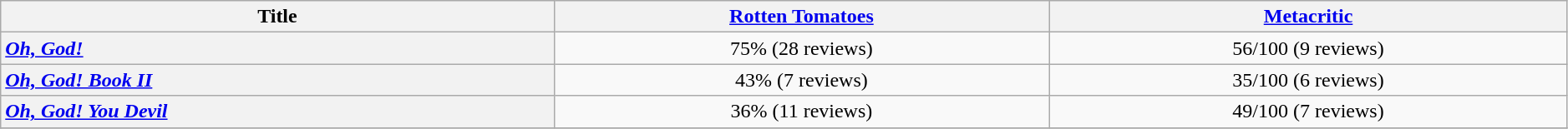<table class="wikitable sortable" width=99% border="1" style="text-align: center;">
<tr>
<th>Title</th>
<th><a href='#'>Rotten Tomatoes</a></th>
<th><a href='#'>Metacritic</a></th>
</tr>
<tr>
<th style="text-align: left;"><em><a href='#'>Oh, God!</a></em></th>
<td>75% (28 reviews)</td>
<td>56/100 (9 reviews)</td>
</tr>
<tr>
<th style="text-align: left;"><em><a href='#'>Oh, God! Book II</a></em></th>
<td>43% (7 reviews)</td>
<td>35/100 (6 reviews)</td>
</tr>
<tr>
<th style="text-align: left;"><em><a href='#'>Oh, God! You Devil</a></em></th>
<td>36% (11 reviews)</td>
<td>49/100 (7 reviews)</td>
</tr>
<tr>
</tr>
</table>
